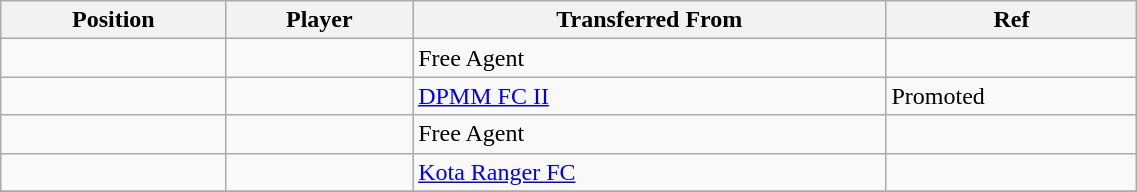<table class="wikitable sortable" style="width:60%; text-align:center; font-size:100%; text-align:left;">
<tr>
<th>Position</th>
<th>Player</th>
<th>Transferred From</th>
<th>Ref</th>
</tr>
<tr>
<td></td>
<td></td>
<td>Free Agent</td>
<td></td>
</tr>
<tr>
<td></td>
<td></td>
<td> <a href='#'>DPMM FC II</a></td>
<td>Promoted</td>
</tr>
<tr>
<td></td>
<td></td>
<td>Free Agent</td>
<td></td>
</tr>
<tr>
<td></td>
<td></td>
<td> <a href='#'>Kota Ranger FC</a></td>
<td></td>
</tr>
<tr>
</tr>
</table>
